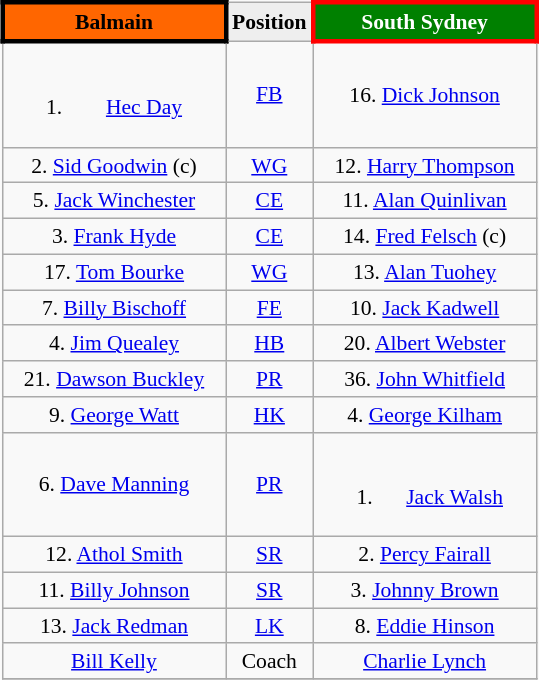<table align="right" class="wikitable" style="font-size:90%; margin-left:1em">
<tr bgcolor="#FF0033">
<th style="width:140px; border:3px solid black; background: #f60; color: black">Balmain</th>
<th style="width:40px; text-align:center; background:#eee; color:black;">Position</th>
<th style="width:140px; border:3px solid red; background: green; color: white">South Sydney</th>
</tr>
<tr align=center>
<td><br><ol><li><a href='#'>Hec Day</a></li></ol></td>
<td><a href='#'>FB</a></td>
<td>16. <a href='#'>Dick Johnson</a></td>
</tr>
<tr align=center>
<td>2. <a href='#'>Sid Goodwin</a> (c)</td>
<td><a href='#'>WG</a></td>
<td>12. <a href='#'>Harry Thompson</a></td>
</tr>
<tr align=center>
<td>5. <a href='#'>Jack Winchester</a></td>
<td><a href='#'>CE</a></td>
<td>11. <a href='#'>Alan Quinlivan</a></td>
</tr>
<tr align=center>
<td>3. <a href='#'>Frank Hyde</a></td>
<td><a href='#'>CE</a></td>
<td>14. <a href='#'>Fred Felsch</a> (c)</td>
</tr>
<tr align=center>
<td>17. <a href='#'>Tom Bourke</a></td>
<td><a href='#'>WG</a></td>
<td>13. <a href='#'>Alan Tuohey</a></td>
</tr>
<tr align=center>
<td>7. <a href='#'>Billy Bischoff</a></td>
<td><a href='#'>FE</a></td>
<td>10. <a href='#'>Jack Kadwell</a></td>
</tr>
<tr align=center>
<td>4. <a href='#'>Jim Quealey</a></td>
<td><a href='#'>HB</a></td>
<td>20. <a href='#'>Albert Webster</a></td>
</tr>
<tr align=center>
<td>21. <a href='#'>Dawson Buckley</a></td>
<td><a href='#'>PR</a></td>
<td>36. <a href='#'>John Whitfield</a></td>
</tr>
<tr align=center>
<td>9. <a href='#'>George Watt</a></td>
<td><a href='#'>HK</a></td>
<td>4. <a href='#'>George Kilham</a></td>
</tr>
<tr align=center>
<td>6. <a href='#'>Dave Manning</a></td>
<td><a href='#'>PR</a></td>
<td><br><ol><li><a href='#'>Jack Walsh</a></li></ol></td>
</tr>
<tr align=center>
<td>12. <a href='#'>Athol Smith</a></td>
<td><a href='#'>SR</a></td>
<td>2. <a href='#'>Percy Fairall</a></td>
</tr>
<tr align=center>
<td>11. <a href='#'>Billy Johnson</a></td>
<td><a href='#'>SR</a></td>
<td>3. <a href='#'>Johnny Brown</a></td>
</tr>
<tr align=center>
<td>13. <a href='#'>Jack Redman</a></td>
<td><a href='#'>LK</a></td>
<td>8. <a href='#'>Eddie Hinson</a></td>
</tr>
<tr align=center>
<td><a href='#'>Bill Kelly</a></td>
<td>Coach</td>
<td><a href='#'>Charlie Lynch</a></td>
</tr>
<tr>
</tr>
</table>
